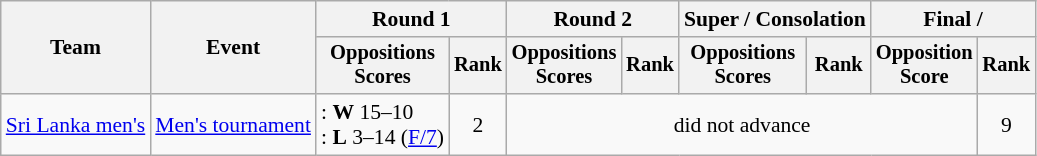<table class=wikitable style="font-size:90%; text-align:center;">
<tr>
<th rowspan=2>Team</th>
<th rowspan=2>Event</th>
<th colspan=2>Round 1</th>
<th colspan=2>Round 2</th>
<th colspan=2>Super / Consolation</th>
<th colspan=2>Final / </th>
</tr>
<tr style=font-size:95%>
<th>Oppositions<br>Scores</th>
<th>Rank</th>
<th>Oppositions<br>Scores</th>
<th>Rank</th>
<th>Oppositions<br>Scores</th>
<th>Rank</th>
<th>Opposition<br>Score</th>
<th>Rank</th>
</tr>
<tr>
<td align=left><a href='#'>Sri Lanka men's</a></td>
<td align=left><a href='#'>Men's tournament</a></td>
<td align=left>: <strong>W</strong> 15–10<br>: <strong>L</strong> 3–14 (<a href='#'>F/7</a>)</td>
<td>2</td>
<td colspan=5>did not advance</td>
<td>9</td>
</tr>
</table>
